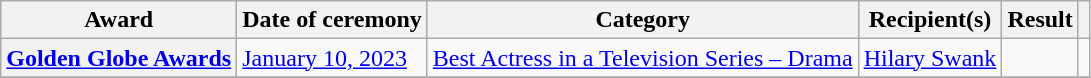<table class="wikitable sortable plainrowheaders">
<tr>
<th scope="col">Award</th>
<th scope="col">Date of ceremony</th>
<th scope="col">Category</th>
<th scope="col">Recipient(s)</th>
<th scope="col">Result</th>
<th scope="col" class="unsortable"></th>
</tr>
<tr>
<th scope="row"><a href='#'>Golden Globe Awards</a></th>
<td><a href='#'>January 10, 2023</a></td>
<td><a href='#'>Best Actress in a Television Series – Drama</a></td>
<td><a href='#'>Hilary Swank</a></td>
<td></td>
<td align="center"></td>
</tr>
<tr>
</tr>
</table>
